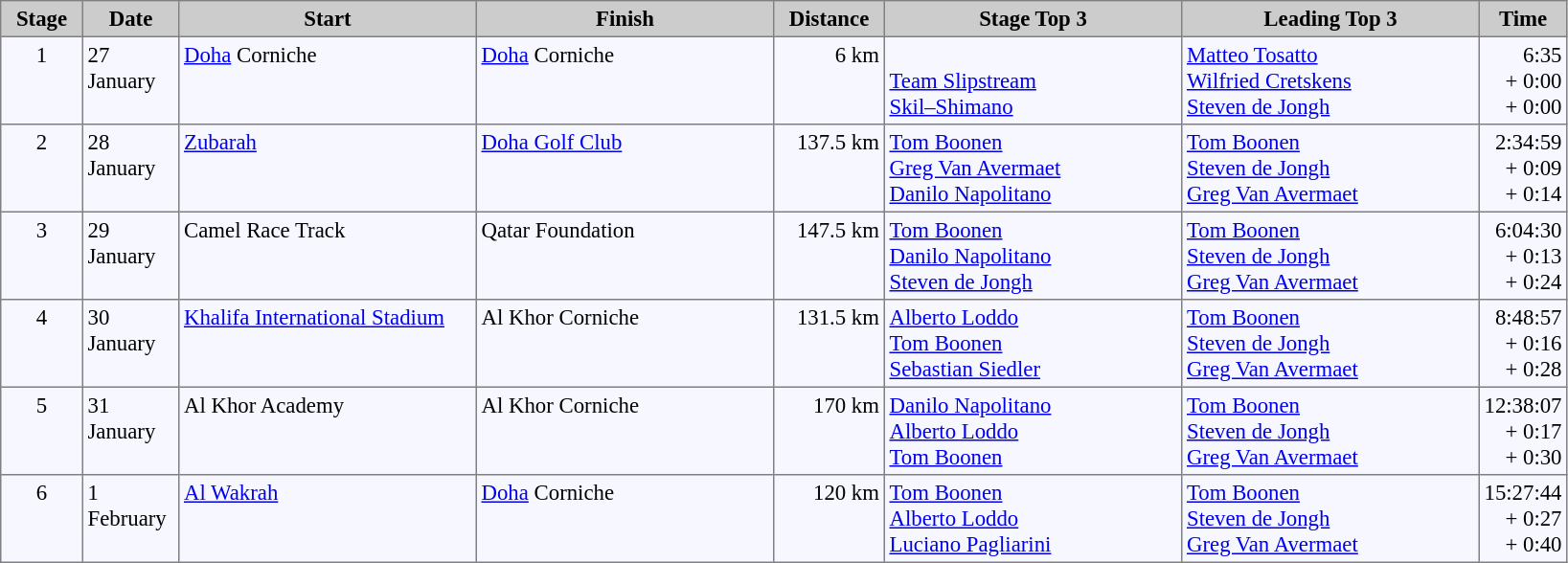<table bgcolor="#f7f8ff" cellpadding="3" cellspacing="0" border="1" style="font-size: 95%; border: gray solid 1px; border-collapse: collapse;">
<tr bgcolor="#CCCCCC">
<td align="center" width="50"><strong>Stage</strong></td>
<td align="center" width="60"><strong>Date</strong></td>
<td align="center" width="200"><strong>Start</strong></td>
<td align="center" width="200"><strong>Finish</strong></td>
<td align="center" width="70"><strong>Distance</strong></td>
<td align="center" width="200"><strong>Stage Top 3</strong></td>
<td align="center" width="200"><strong>Leading Top 3</strong></td>
<td align="center" width="50"><strong>Time</strong></td>
</tr>
<tr valign=top>
<td align=center>1</td>
<td>27 January</td>
<td><a href='#'>Doha</a> Corniche</td>
<td><a href='#'>Doha</a> Corniche</td>
<td align=right>6 km</td>
<td> <br>  <a href='#'>Team Slipstream</a> <br>  <a href='#'>Skil–Shimano</a></td>
<td> <a href='#'>Matteo Tosatto</a><br>  <a href='#'>Wilfried Cretskens</a><br>  <a href='#'>Steven de Jongh</a></td>
<td align=right>6:35<br> + 0:00<br> + 0:00</td>
</tr>
<tr valign=top>
<td align=center>2</td>
<td>28 January</td>
<td><a href='#'>Zubarah</a></td>
<td><a href='#'>Doha Golf Club</a></td>
<td align=right>137.5 km</td>
<td> <a href='#'>Tom Boonen</a><br>  <a href='#'>Greg Van Avermaet</a><br>  <a href='#'>Danilo Napolitano</a></td>
<td> <a href='#'>Tom Boonen</a><br>  <a href='#'>Steven de Jongh</a><br>  <a href='#'>Greg Van Avermaet</a></td>
<td align=right>2:34:59<br> + 0:09<br> + 0:14</td>
</tr>
<tr valign=top>
<td align=center>3</td>
<td>29 January</td>
<td>Camel Race Track</td>
<td>Qatar Foundation</td>
<td align=right>147.5 km</td>
<td> <a href='#'>Tom Boonen</a><br>  <a href='#'>Danilo Napolitano</a><br>  <a href='#'>Steven de Jongh</a></td>
<td> <a href='#'>Tom Boonen</a><br>  <a href='#'>Steven de Jongh</a><br>  <a href='#'>Greg Van Avermaet</a></td>
<td align=right>6:04:30<br> + 0:13<br> + 0:24</td>
</tr>
<tr valign=top>
<td align=center>4</td>
<td>30 January</td>
<td><a href='#'>Khalifa International Stadium</a></td>
<td>Al Khor Corniche</td>
<td align=right>131.5 km</td>
<td> <a href='#'>Alberto Loddo</a><br>  <a href='#'>Tom Boonen</a><br>  <a href='#'>Sebastian Siedler</a></td>
<td> <a href='#'>Tom Boonen</a><br>  <a href='#'>Steven de Jongh</a><br>  <a href='#'>Greg Van Avermaet</a></td>
<td align=right>8:48:57<br> + 0:16<br> + 0:28</td>
</tr>
<tr valign=top>
<td align=center>5</td>
<td>31 January</td>
<td>Al Khor Academy</td>
<td>Al Khor Corniche</td>
<td align=right>170 km</td>
<td> <a href='#'>Danilo Napolitano</a><br>  <a href='#'>Alberto Loddo</a><br>  <a href='#'>Tom Boonen</a></td>
<td> <a href='#'>Tom Boonen</a><br>  <a href='#'>Steven de Jongh</a><br>  <a href='#'>Greg Van Avermaet</a></td>
<td align=right>12:38:07<br> + 0:17<br> + 0:30</td>
</tr>
<tr valign=top>
<td align=center>6</td>
<td>1 February</td>
<td><a href='#'>Al Wakrah</a></td>
<td><a href='#'>Doha</a> Corniche</td>
<td align=right>120 km</td>
<td> <a href='#'>Tom Boonen</a><br>  <a href='#'>Alberto Loddo</a><br>  <a href='#'>Luciano Pagliarini</a></td>
<td> <a href='#'>Tom Boonen</a><br>  <a href='#'>Steven de Jongh</a><br>  <a href='#'>Greg Van Avermaet</a></td>
<td align=right>15:27:44<br> + 0:27<br> + 0:40</td>
</tr>
</table>
